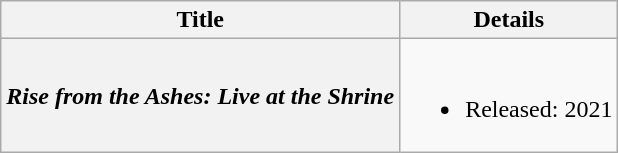<table class="wikitable plainrowheaders">
<tr>
<th>Title</th>
<th>Details</th>
</tr>
<tr>
<th scope="row"><em>Rise from the Ashes: Live at the Shrine</em></th>
<td><br><ul><li>Released: 2021</li></ul></td>
</tr>
</table>
